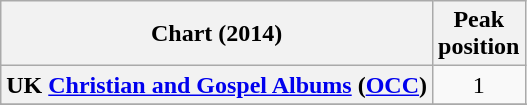<table class="wikitable sortable plainrowheaders" style="text-align:center">
<tr>
<th scope="col">Chart (2014)</th>
<th scope="col">Peak<br> position</th>
</tr>
<tr>
<th scope="row">UK <a href='#'>Christian and Gospel Albums</a> (<a href='#'>OCC</a>)</th>
<td style="text-align:center;">1</td>
</tr>
<tr>
</tr>
<tr>
</tr>
<tr>
</tr>
<tr>
</tr>
</table>
